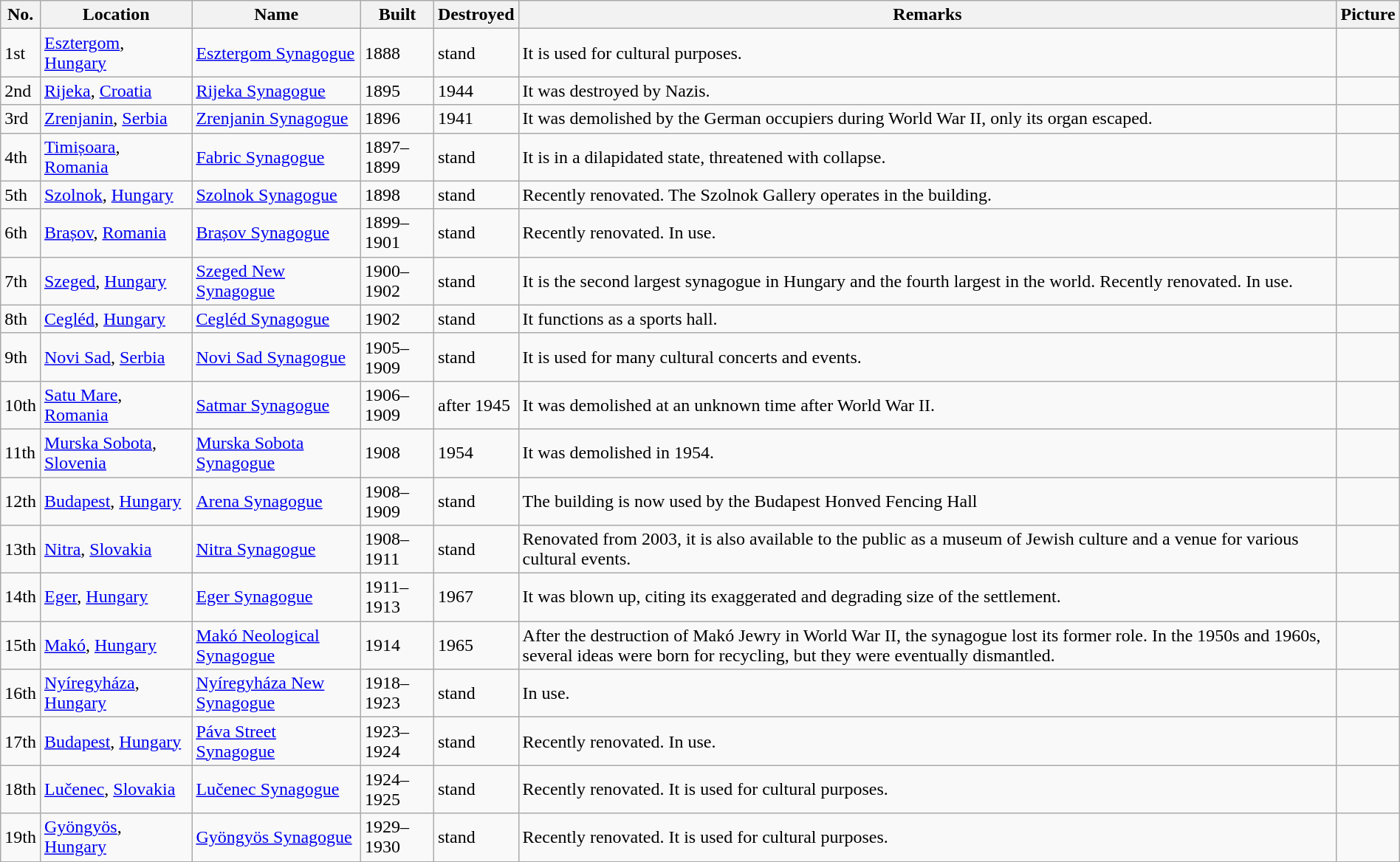<table class="wikitable sortable" width="100%">
<tr>
<th>No.</th>
<th>Location</th>
<th>Name</th>
<th>Built</th>
<th>Destroyed</th>
<th>Remarks</th>
<th>Picture</th>
</tr>
<tr>
<td>1st</td>
<td><a href='#'>Esztergom</a>, <a href='#'>Hungary</a></td>
<td><a href='#'>Esztergom Synagogue</a></td>
<td>1888</td>
<td>stand</td>
<td>It is used for cultural purposes.</td>
<td></td>
</tr>
<tr>
<td>2nd</td>
<td><a href='#'>Rijeka</a>, <a href='#'>Croatia</a></td>
<td><a href='#'>Rijeka Synagogue</a></td>
<td>1895</td>
<td>1944</td>
<td>It was destroyed by Nazis.</td>
<td></td>
</tr>
<tr>
<td>3rd</td>
<td><a href='#'>Zrenjanin</a>, <a href='#'>Serbia</a></td>
<td><a href='#'>Zrenjanin Synagogue</a></td>
<td>1896</td>
<td>1941</td>
<td>It was demolished by the German occupiers during World War II, only its organ escaped.</td>
<td></td>
</tr>
<tr>
<td>4th</td>
<td><a href='#'>Timișoara</a>, <a href='#'>Romania</a></td>
<td><a href='#'>Fabric Synagogue</a></td>
<td>1897–1899</td>
<td>stand</td>
<td>It is in a dilapidated state, threatened with collapse.</td>
<td></td>
</tr>
<tr>
<td>5th</td>
<td><a href='#'>Szolnok</a>, <a href='#'>Hungary</a></td>
<td><a href='#'>Szolnok Synagogue</a></td>
<td>1898</td>
<td>stand</td>
<td>Recently renovated. The Szolnok Gallery operates in the building.</td>
<td></td>
</tr>
<tr>
<td>6th</td>
<td><a href='#'>Brașov</a>, <a href='#'>Romania</a></td>
<td><a href='#'>Brașov Synagogue</a></td>
<td>1899–1901</td>
<td>stand</td>
<td>Recently renovated. In use.</td>
<td></td>
</tr>
<tr>
<td>7th</td>
<td><a href='#'>Szeged</a>, <a href='#'>Hungary</a></td>
<td><a href='#'>Szeged New Synagogue</a></td>
<td>1900–1902</td>
<td>stand</td>
<td>It is the second largest synagogue in Hungary and the fourth largest in the world. Recently renovated. In use.</td>
<td></td>
</tr>
<tr>
<td>8th</td>
<td><a href='#'>Cegléd</a>, <a href='#'>Hungary</a></td>
<td><a href='#'>Cegléd Synagogue</a></td>
<td>1902</td>
<td>stand</td>
<td>It functions as a sports hall.</td>
<td></td>
</tr>
<tr>
<td>9th</td>
<td><a href='#'>Novi Sad</a>, <a href='#'>Serbia</a></td>
<td><a href='#'>Novi Sad Synagogue</a></td>
<td>1905–1909</td>
<td>stand</td>
<td>It is used for many cultural concerts and events.</td>
<td></td>
</tr>
<tr>
<td>10th</td>
<td><a href='#'>Satu Mare</a>, <a href='#'>Romania</a></td>
<td><a href='#'>Satmar Synagogue</a></td>
<td>1906–1909</td>
<td>after 1945</td>
<td>It was demolished at an unknown time after World War II.</td>
<td></td>
</tr>
<tr>
<td>11th</td>
<td><a href='#'>Murska Sobota</a>, <a href='#'>Slovenia</a></td>
<td><a href='#'>Murska Sobota Synagogue</a></td>
<td>1908</td>
<td>1954</td>
<td>It was demolished in 1954.</td>
<td></td>
</tr>
<tr>
<td>12th</td>
<td><a href='#'>Budapest</a>, <a href='#'>Hungary</a></td>
<td><a href='#'>Arena Synagogue</a></td>
<td>1908–1909</td>
<td>stand</td>
<td>The building is now used by the Budapest Honved Fencing Hall</td>
<td></td>
</tr>
<tr>
<td>13th</td>
<td><a href='#'>Nitra</a>, <a href='#'>Slovakia</a></td>
<td><a href='#'>Nitra Synagogue</a></td>
<td>1908–1911</td>
<td>stand</td>
<td>Renovated from 2003, it is also available to the public as a museum of Jewish culture and a venue for various cultural events.</td>
<td></td>
</tr>
<tr>
<td>14th</td>
<td><a href='#'>Eger</a>, <a href='#'>Hungary</a></td>
<td><a href='#'>Eger Synagogue</a></td>
<td>1911–1913</td>
<td>1967</td>
<td>It was blown up, citing its exaggerated and degrading size of the settlement.</td>
<td></td>
</tr>
<tr>
<td>15th</td>
<td><a href='#'>Makó</a>, <a href='#'>Hungary</a></td>
<td><a href='#'>Makó Neological Synagogue</a></td>
<td>1914</td>
<td>1965</td>
<td>After the destruction of Makó Jewry in World War II, the synagogue lost its former role. In the 1950s and 1960s, several ideas were born for recycling, but they were eventually dismantled.</td>
<td></td>
</tr>
<tr>
<td>16th</td>
<td><a href='#'>Nyíregyháza</a>, <a href='#'>Hungary</a></td>
<td><a href='#'>Nyíregyháza New Synagogue</a></td>
<td>1918–1923</td>
<td>stand</td>
<td>In use.</td>
<td></td>
</tr>
<tr>
<td>17th</td>
<td><a href='#'>Budapest</a>, <a href='#'>Hungary</a></td>
<td><a href='#'>Páva Street Synagogue</a></td>
<td>1923–1924</td>
<td>stand</td>
<td>Recently renovated. In use.</td>
<td></td>
</tr>
<tr>
<td>18th</td>
<td><a href='#'>Lučenec</a>, <a href='#'>Slovakia</a></td>
<td><a href='#'>Lučenec Synagogue</a></td>
<td>1924–1925</td>
<td>stand</td>
<td>Recently renovated. It is used for cultural purposes.</td>
<td></td>
</tr>
<tr>
<td>19th</td>
<td><a href='#'>Gyöngyös</a>, <a href='#'>Hungary</a></td>
<td><a href='#'>Gyöngyös Synagogue</a></td>
<td>1929–1930</td>
<td>stand</td>
<td>Recently renovated. It is used for cultural purposes.</td>
<td></td>
</tr>
</table>
